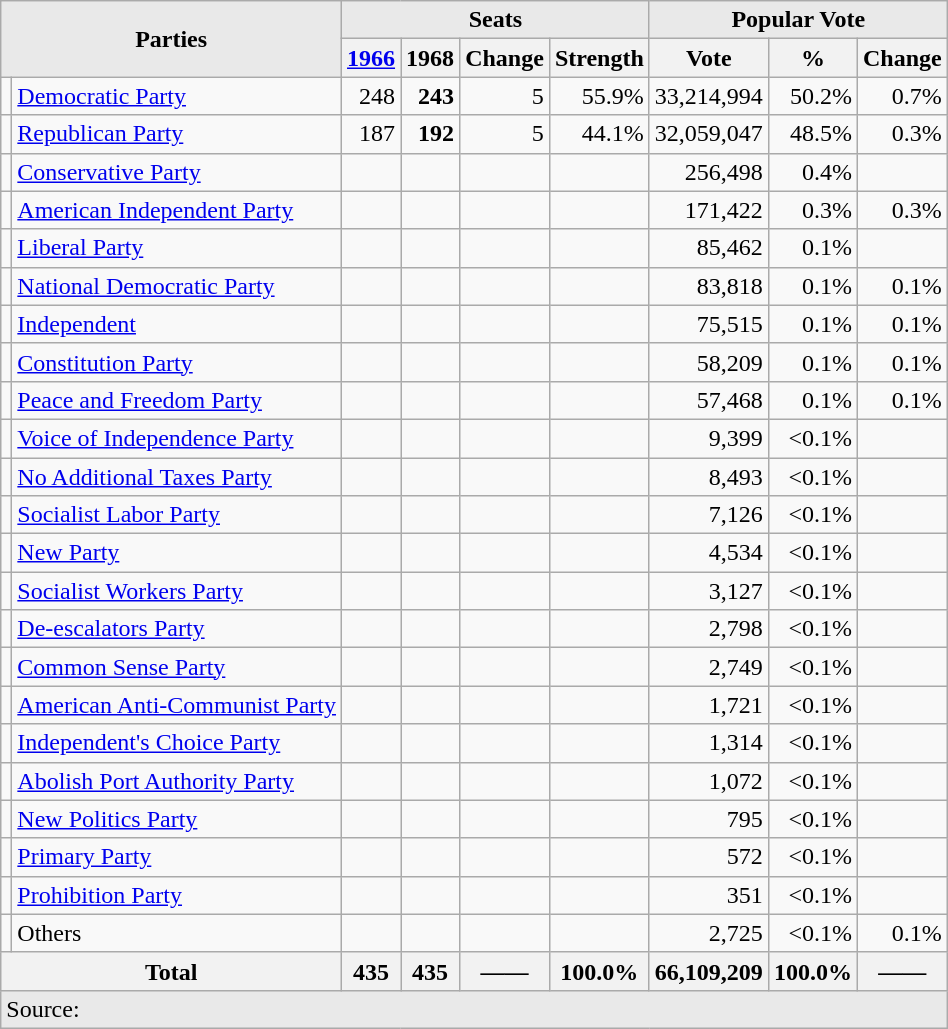<table class=wikitable style=text-align:center">
<tr>
<th style="background-color:#E9E9E9" colspan=2 rowspan=2>Parties</th>
<th style="background-color:#E9E9E9" colspan=4>Seats</th>
<th style="background-color:#E9E9E9" colspan=3>Popular Vote</th>
</tr>
<tr>
<th><a href='#'>1966</a></th>
<th><strong>1968</strong></th>
<th>Change</th>
<th>Strength</th>
<th>Vote</th>
<th>%</th>
<th>Change</th>
</tr>
<tr>
<td></td>
<td><a href='#'>Democratic Party</a></td>
<td align=right>248</td>
<td align=right><strong>243</strong></td>
<td align=right> 5</td>
<td align=right>55.9%</td>
<td align=right>33,214,994</td>
<td align=right>50.2%</td>
<td align=right> 0.7%</td>
</tr>
<tr>
<td></td>
<td><a href='#'>Republican Party</a></td>
<td align=right>187</td>
<td align=right><strong>192</strong></td>
<td align=right> 5</td>
<td align=right>44.1%</td>
<td align=right>32,059,047</td>
<td align=right>48.5%</td>
<td align=right> 0.3%</td>
</tr>
<tr>
<td></td>
<td><a href='#'>Conservative Party</a></td>
<td align=right></td>
<td align=right></td>
<td align=right></td>
<td align=right></td>
<td align=right>256,498</td>
<td align=right>0.4%</td>
<td align=right></td>
</tr>
<tr>
<td></td>
<td><a href='#'>American Independent Party</a></td>
<td align=right></td>
<td align=right></td>
<td align=right></td>
<td align=right></td>
<td align=right>171,422</td>
<td align=right>0.3%</td>
<td align=right> 0.3%</td>
</tr>
<tr>
<td></td>
<td><a href='#'>Liberal Party</a></td>
<td align=right></td>
<td align=right></td>
<td align=right></td>
<td align=right></td>
<td align=right>85,462</td>
<td align=right>0.1%</td>
<td align=right></td>
</tr>
<tr>
<td></td>
<td><a href='#'>National Democratic Party</a></td>
<td align=right></td>
<td align=right></td>
<td align=right></td>
<td align=right></td>
<td align=right>83,818</td>
<td align=right>0.1%</td>
<td align=right> 0.1%</td>
</tr>
<tr>
<td></td>
<td><a href='#'>Independent</a></td>
<td align=right></td>
<td align=right></td>
<td align=right></td>
<td align=right></td>
<td align=right>75,515</td>
<td align=right>0.1%</td>
<td align=right> 0.1%</td>
</tr>
<tr>
<td></td>
<td><a href='#'>Constitution Party</a></td>
<td align=right></td>
<td align=right></td>
<td align=right></td>
<td align=right></td>
<td align=right>58,209</td>
<td align=right>0.1%</td>
<td align=right> 0.1%</td>
</tr>
<tr>
<td></td>
<td><a href='#'>Peace and Freedom Party</a></td>
<td align=right></td>
<td align=right></td>
<td align=right></td>
<td align=right></td>
<td align=right>57,468</td>
<td align=right>0.1%</td>
<td align=right> 0.1%</td>
</tr>
<tr>
<td></td>
<td><a href='#'>Voice of Independence Party</a></td>
<td align=right></td>
<td align=right></td>
<td align=right></td>
<td align=right></td>
<td align=right>9,399</td>
<td align=right><0.1%</td>
<td align=right></td>
</tr>
<tr>
<td></td>
<td><a href='#'>No Additional Taxes Party</a></td>
<td align=right></td>
<td align=right></td>
<td align=right></td>
<td align=right></td>
<td align=right>8,493</td>
<td align=right><0.1%</td>
<td align=right></td>
</tr>
<tr>
<td></td>
<td><a href='#'>Socialist Labor Party</a></td>
<td align=right></td>
<td align=right></td>
<td align=right></td>
<td align=right></td>
<td align=right>7,126</td>
<td align=right><0.1%</td>
<td align=right></td>
</tr>
<tr>
<td></td>
<td><a href='#'>New Party</a></td>
<td align=right></td>
<td align=right></td>
<td align=right></td>
<td align=right></td>
<td align=right>4,534</td>
<td align=right><0.1%</td>
<td align=right></td>
</tr>
<tr>
<td></td>
<td><a href='#'>Socialist Workers Party</a></td>
<td align=right></td>
<td align=right></td>
<td align=right></td>
<td align=right></td>
<td align=right>3,127</td>
<td align=right><0.1%</td>
<td align=right></td>
</tr>
<tr>
<td></td>
<td><a href='#'>De-escalators Party</a></td>
<td align=right></td>
<td align=right></td>
<td align=right></td>
<td align=right></td>
<td align=right>2,798</td>
<td align=right><0.1%</td>
<td align=right></td>
</tr>
<tr>
<td></td>
<td><a href='#'>Common Sense Party</a></td>
<td align=right></td>
<td align=right></td>
<td align=right></td>
<td align=right></td>
<td align=right>2,749</td>
<td align=right><0.1%</td>
<td align=right></td>
</tr>
<tr>
<td></td>
<td><a href='#'>American Anti-Communist Party</a></td>
<td align=right></td>
<td align=right></td>
<td align=right></td>
<td align=right></td>
<td align=right>1,721</td>
<td align=right><0.1%</td>
<td align=right></td>
</tr>
<tr>
<td></td>
<td><a href='#'>Independent's Choice Party</a></td>
<td align=right></td>
<td align=right></td>
<td align=right></td>
<td align=right></td>
<td align=right>1,314</td>
<td align=right><0.1%</td>
<td align=right></td>
</tr>
<tr>
<td></td>
<td><a href='#'>Abolish Port Authority Party</a></td>
<td align=right></td>
<td align=right></td>
<td align=right></td>
<td align=right></td>
<td align=right>1,072</td>
<td align=right><0.1%</td>
<td align=right></td>
</tr>
<tr>
<td></td>
<td><a href='#'>New Politics Party</a></td>
<td align=right></td>
<td align=right></td>
<td align=right></td>
<td align=right></td>
<td align=right>795</td>
<td align=right><0.1%</td>
<td align=right></td>
</tr>
<tr>
<td></td>
<td><a href='#'>Primary Party</a></td>
<td align=right></td>
<td align=right></td>
<td align=right></td>
<td align=right></td>
<td align=right>572</td>
<td align=right><0.1%</td>
<td align=right></td>
</tr>
<tr>
<td></td>
<td><a href='#'>Prohibition Party</a></td>
<td align=right></td>
<td align=right></td>
<td align=right></td>
<td align=right></td>
<td align=right>351</td>
<td align=right><0.1%</td>
<td align=right></td>
</tr>
<tr>
<td></td>
<td>Others</td>
<td align=right></td>
<td align=right></td>
<td align=right></td>
<td align=right></td>
<td align=right>2,725</td>
<td align=right><0.1%</td>
<td align=right> 0.1%</td>
</tr>
<tr>
<th colspan=2 width=100>Total</th>
<th>435</th>
<th>435</th>
<th>——</th>
<th>100.0%</th>
<th>66,109,209</th>
<th>100.0%</th>
<th>——</th>
</tr>
<tr bgcolor=E9E9E9>
<td colspan=9>Source: </td>
</tr>
</table>
